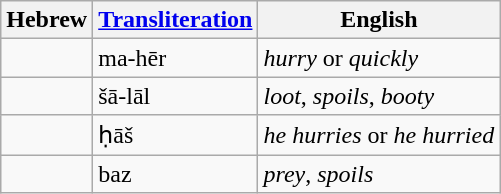<table class="wikitable">
<tr>
<th>Hebrew</th>
<th><a href='#'>Transliteration</a></th>
<th>English</th>
</tr>
<tr>
<td align="right"></td>
<td>ma-hēr</td>
<td><em>hurry</em> or <em>quickly</em></td>
</tr>
<tr>
<td align="right"></td>
<td>šā-lāl</td>
<td><em>loot</em>, <em>spoils</em>, <em>booty</em></td>
</tr>
<tr>
<td align="right"></td>
<td>ḥāš</td>
<td><em>he hurries</em> or <em>he hurried</em></td>
</tr>
<tr>
<td align="right"></td>
<td>baz</td>
<td><em>prey</em>, <em>spoils</em></td>
</tr>
</table>
